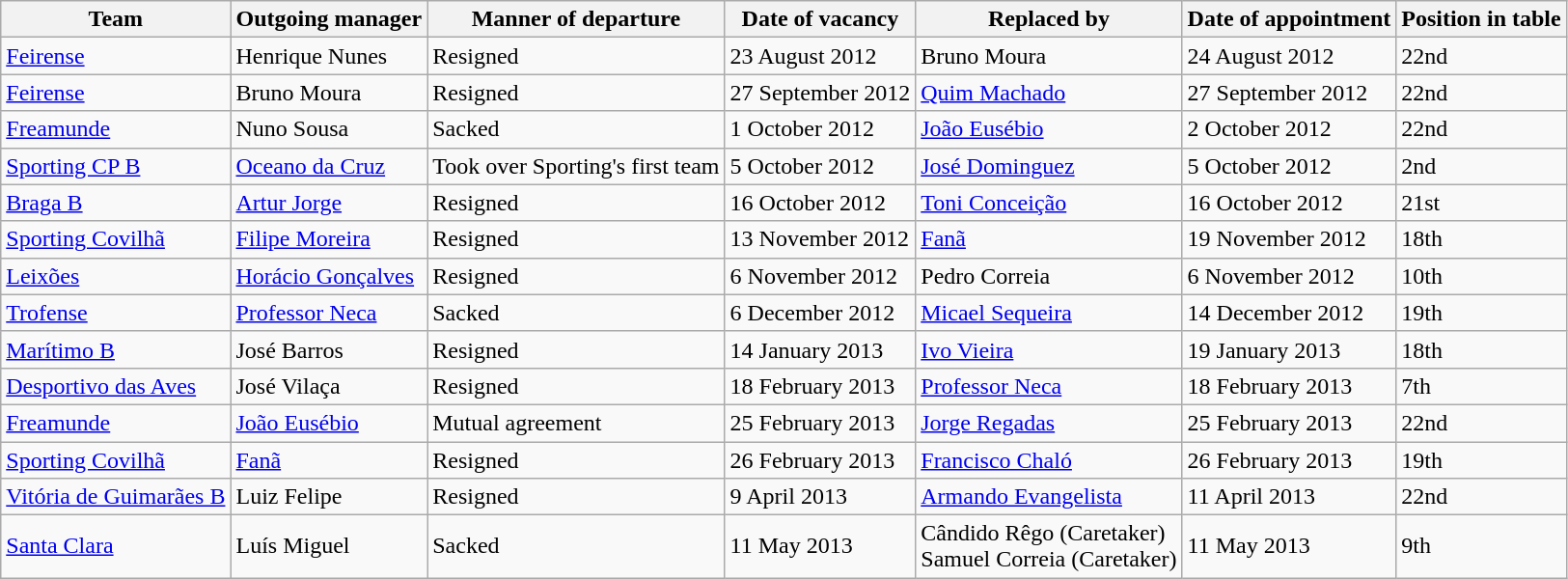<table class="wikitable sortable">
<tr>
<th>Team</th>
<th>Outgoing manager</th>
<th>Manner of departure</th>
<th>Date of vacancy</th>
<th>Replaced by</th>
<th>Date of appointment</th>
<th>Position in table</th>
</tr>
<tr>
<td><a href='#'>Feirense</a></td>
<td> Henrique Nunes</td>
<td>Resigned</td>
<td>23 August 2012</td>
<td> Bruno Moura</td>
<td>24 August 2012</td>
<td>22nd</td>
</tr>
<tr>
<td><a href='#'>Feirense</a></td>
<td> Bruno Moura</td>
<td>Resigned</td>
<td>27 September 2012</td>
<td> <a href='#'>Quim Machado</a></td>
<td>27 September 2012</td>
<td>22nd</td>
</tr>
<tr>
<td><a href='#'>Freamunde</a></td>
<td> Nuno Sousa</td>
<td>Sacked</td>
<td>1 October 2012</td>
<td> <a href='#'>João Eusébio</a></td>
<td>2 October 2012</td>
<td>22nd</td>
</tr>
<tr>
<td><a href='#'>Sporting CP B</a></td>
<td> <a href='#'>Oceano da Cruz</a></td>
<td>Took over Sporting's first team</td>
<td>5 October 2012</td>
<td> <a href='#'>José Dominguez</a></td>
<td>5 October 2012</td>
<td>2nd</td>
</tr>
<tr>
<td><a href='#'>Braga B</a></td>
<td> <a href='#'>Artur Jorge</a></td>
<td>Resigned</td>
<td>16 October 2012</td>
<td> <a href='#'>Toni Conceição</a></td>
<td>16 October 2012</td>
<td>21st</td>
</tr>
<tr>
<td><a href='#'>Sporting Covilhã</a></td>
<td> <a href='#'>Filipe Moreira</a></td>
<td>Resigned</td>
<td>13 November 2012</td>
<td> <a href='#'>Fanã</a></td>
<td>19 November 2012</td>
<td>18th</td>
</tr>
<tr>
<td><a href='#'>Leixões</a></td>
<td> <a href='#'>Horácio Gonçalves</a></td>
<td>Resigned</td>
<td>6 November 2012</td>
<td> Pedro Correia</td>
<td>6 November 2012</td>
<td>10th</td>
</tr>
<tr>
<td><a href='#'>Trofense</a></td>
<td> <a href='#'>Professor Neca</a></td>
<td>Sacked</td>
<td>6 December 2012</td>
<td> <a href='#'>Micael Sequeira</a></td>
<td>14 December 2012</td>
<td>19th</td>
</tr>
<tr>
<td><a href='#'>Marítimo B</a></td>
<td> José Barros</td>
<td>Resigned</td>
<td>14 January 2013</td>
<td> <a href='#'>Ivo Vieira</a></td>
<td>19 January 2013</td>
<td>18th</td>
</tr>
<tr>
<td><a href='#'>Desportivo das Aves</a></td>
<td> José Vilaça</td>
<td>Resigned</td>
<td>18 February 2013</td>
<td> <a href='#'>Professor Neca</a></td>
<td>18 February 2013</td>
<td>7th</td>
</tr>
<tr>
<td><a href='#'>Freamunde</a></td>
<td> <a href='#'>João Eusébio</a></td>
<td>Mutual agreement</td>
<td>25 February 2013</td>
<td> <a href='#'>Jorge Regadas</a></td>
<td>25 February 2013</td>
<td>22nd</td>
</tr>
<tr>
<td><a href='#'>Sporting Covilhã</a></td>
<td> <a href='#'>Fanã</a></td>
<td>Resigned</td>
<td>26 February 2013</td>
<td> <a href='#'>Francisco Chaló</a></td>
<td>26 February 2013</td>
<td>19th</td>
</tr>
<tr>
<td><a href='#'>Vitória de Guimarães B</a></td>
<td> Luiz Felipe</td>
<td>Resigned</td>
<td>9 April 2013</td>
<td> <a href='#'>Armando Evangelista</a></td>
<td>11 April 2013</td>
<td>22nd</td>
</tr>
<tr>
<td><a href='#'>Santa Clara</a></td>
<td> Luís Miguel</td>
<td>Sacked</td>
<td>11 May 2013</td>
<td> Cândido Rêgo (Caretaker)<br> Samuel Correia (Caretaker)</td>
<td>11 May 2013</td>
<td>9th</td>
</tr>
</table>
